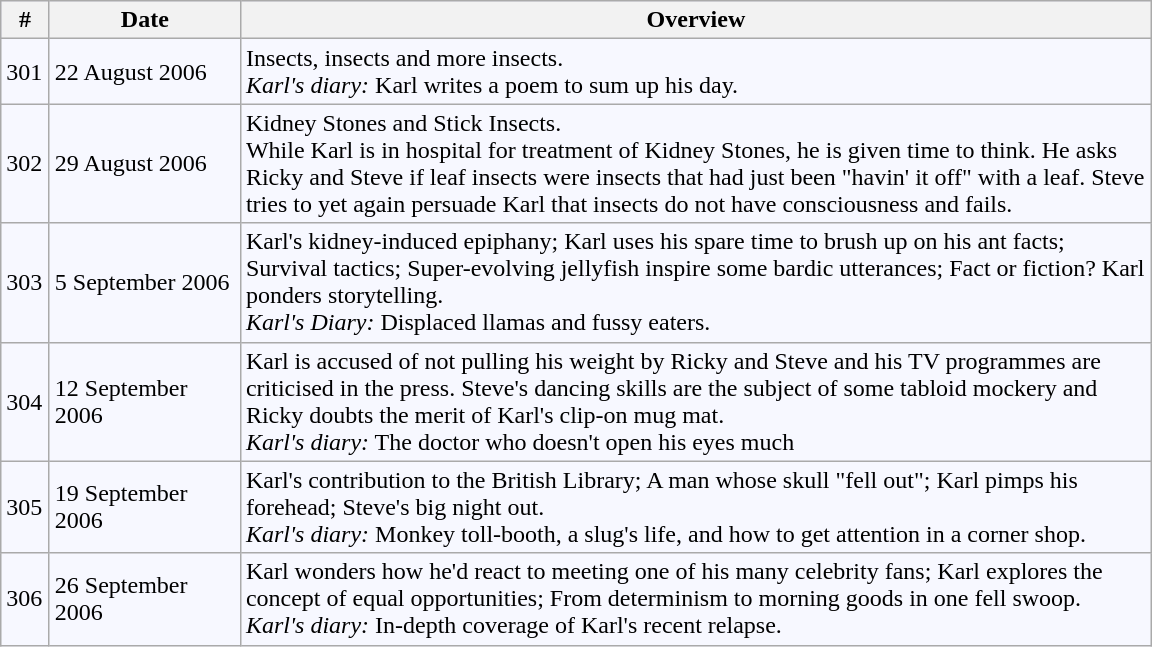<table class="wikitable" style="border:1px; background-color:#f7f8ff" align=center cellpadding="7">
<tr align="center" bgcolor="#e6e9ff">
<th width="25">#</th>
<th width="120">Date</th>
<th width="600">Overview</th>
</tr>
<tr>
<td>301</td>
<td>22 August 2006</td>
<td>Insects, insects and more insects.<br><em>Karl's diary:</em> Karl writes a poem to sum up his day.</td>
</tr>
<tr>
<td>302</td>
<td>29 August 2006</td>
<td>Kidney Stones and Stick Insects.<br>While Karl is in hospital for treatment of Kidney Stones, he is given time to think. He asks Ricky and Steve if leaf insects were insects that had just been "havin' it off" with a leaf. Steve tries to yet again persuade Karl that insects do not have consciousness and fails.</td>
</tr>
<tr>
<td>303</td>
<td>5 September 2006</td>
<td>Karl's kidney-induced epiphany; Karl uses his spare time to brush up on his ant facts; Survival tactics; Super-evolving jellyfish inspire some bardic utterances; Fact or fiction?  Karl ponders storytelling.<br><em>Karl's Diary:</em> Displaced llamas and fussy eaters.</td>
</tr>
<tr>
<td>304</td>
<td>12 September 2006</td>
<td>Karl is accused of not pulling his weight by Ricky and Steve and his TV programmes are criticised in the press.  Steve's dancing skills are the subject of some tabloid mockery and Ricky doubts the merit of Karl's clip-on mug mat.<br><em>Karl's diary:</em> The doctor who doesn't open his eyes much</td>
</tr>
<tr>
<td>305</td>
<td>19 September 2006</td>
<td>Karl's contribution to the British Library; A man whose skull "fell out"; Karl pimps his forehead; Steve's big night out.<br><em>Karl's diary:</em> Monkey toll-booth, a slug's life, and how to get attention in a corner shop.</td>
</tr>
<tr>
<td>306</td>
<td>26 September 2006</td>
<td>Karl wonders how he'd react to meeting one of his many celebrity fans; Karl explores the concept of equal opportunities; From determinism to morning goods in one fell swoop.<br><em>Karl's diary:</em> In-depth coverage of Karl's recent relapse.</td>
</tr>
</table>
